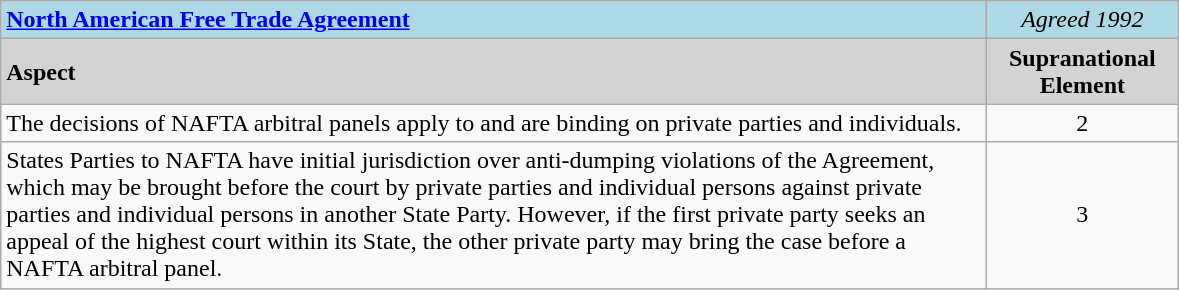<table class="wikitable">
<tr>
<td style="background:lightblue"  align="left" width="650px"><strong><a href='#'>North American Free Trade Agreement</a></strong></td>
<td style="background:lightblue"  align="center" width="120px"><em>Agreed 1992</em></td>
</tr>
<tr>
<td style="background:lightgrey"><strong>Aspect</strong></td>
<td style="background:lightgrey" align="center" width="120px"><strong>Supranational Element</strong></td>
</tr>
<tr>
<td>The decisions of NAFTA arbitral panels apply to and are binding on private parties and individuals.</td>
<td align="center" width="120px">2</td>
</tr>
<tr>
<td>States Parties to NAFTA have initial jurisdiction over anti-dumping violations of the Agreement, which may be brought before the court by private parties and individual persons against private parties and individual persons in another State Party.  However, if the first private party seeks an appeal of the highest court within its State, the other private party may bring the case before a NAFTA arbitral panel.</td>
<td align="center" width="120px">3</td>
</tr>
</table>
